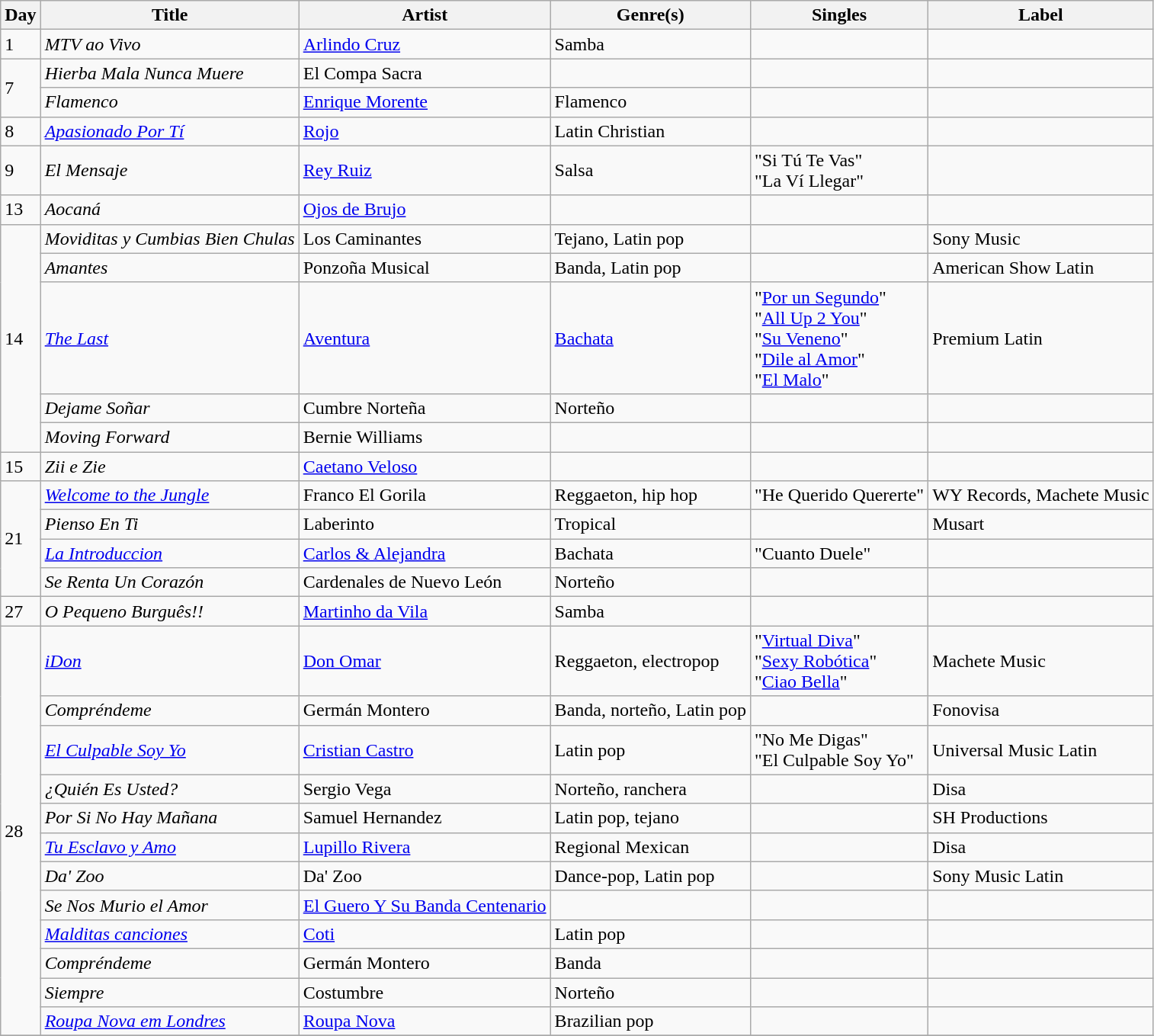<table class="wikitable sortable" style="text-align: left;">
<tr>
<th>Day</th>
<th>Title</th>
<th>Artist</th>
<th>Genre(s)</th>
<th>Singles</th>
<th>Label</th>
</tr>
<tr>
<td>1</td>
<td><em>MTV ao Vivo</em></td>
<td><a href='#'>Arlindo Cruz</a></td>
<td>Samba</td>
<td></td>
<td></td>
</tr>
<tr>
<td rowspan="2">7</td>
<td><em>Hierba Mala Nunca Muere</em></td>
<td>El Compa Sacra</td>
<td></td>
<td></td>
<td></td>
</tr>
<tr>
<td><em>Flamenco</em></td>
<td><a href='#'>Enrique Morente</a></td>
<td>Flamenco</td>
<td></td>
<td></td>
</tr>
<tr>
<td>8</td>
<td><em><a href='#'>Apasionado Por Tí</a></em></td>
<td><a href='#'>Rojo</a></td>
<td>Latin Christian</td>
<td></td>
<td></td>
</tr>
<tr>
<td>9</td>
<td><em>El Mensaje</em></td>
<td><a href='#'>Rey Ruiz</a></td>
<td>Salsa</td>
<td>"Si Tú Te Vas"<br>"La Ví Llegar"</td>
<td></td>
</tr>
<tr>
<td>13</td>
<td><em>Aocaná</em></td>
<td><a href='#'>Ojos de Brujo</a></td>
<td></td>
<td></td>
<td></td>
</tr>
<tr>
<td rowspan="5">14</td>
<td><em>Moviditas y Cumbias Bien Chulas</em></td>
<td>Los Caminantes</td>
<td>Tejano, Latin pop</td>
<td></td>
<td>Sony Music</td>
</tr>
<tr>
<td><em>Amantes</em></td>
<td>Ponzoña Musical</td>
<td>Banda, Latin pop</td>
<td></td>
<td>American Show Latin</td>
</tr>
<tr>
<td><em><a href='#'>The Last</a></em></td>
<td><a href='#'>Aventura</a></td>
<td><a href='#'>Bachata</a></td>
<td>"<a href='#'>Por un Segundo</a>"<br>"<a href='#'>All Up 2 You</a>"<br>"<a href='#'>Su Veneno</a>"<br>"<a href='#'>Dile al Amor</a>"<br>"<a href='#'>El Malo</a>"</td>
<td>Premium Latin</td>
</tr>
<tr>
<td><em>Dejame Soñar</em></td>
<td>Cumbre Norteña</td>
<td>Norteño</td>
<td></td>
<td></td>
</tr>
<tr>
<td><em>Moving Forward</em></td>
<td>Bernie Williams</td>
<td></td>
<td></td>
<td></td>
</tr>
<tr>
<td>15</td>
<td><em>Zii e Zie</em></td>
<td><a href='#'>Caetano Veloso</a></td>
<td></td>
<td></td>
<td></td>
</tr>
<tr>
<td rowspan="4">21</td>
<td><em><a href='#'>Welcome to the Jungle</a></em></td>
<td>Franco El Gorila</td>
<td>Reggaeton, hip hop</td>
<td>"He Querido Quererte"</td>
<td>WY Records, Machete Music</td>
</tr>
<tr>
<td><em>Pienso En Ti</em></td>
<td>Laberinto</td>
<td>Tropical</td>
<td></td>
<td>Musart</td>
</tr>
<tr>
<td><em><a href='#'>La Introduccion</a></em></td>
<td><a href='#'>Carlos & Alejandra</a></td>
<td>Bachata</td>
<td>"Cuanto Duele"</td>
<td></td>
</tr>
<tr>
<td><em>Se Renta Un Corazón</em></td>
<td>Cardenales de Nuevo León</td>
<td>Norteño</td>
<td></td>
<td></td>
</tr>
<tr>
<td>27</td>
<td><em>O Pequeno Burguês!!</em></td>
<td><a href='#'>Martinho da Vila</a></td>
<td>Samba</td>
<td></td>
<td></td>
</tr>
<tr>
<td rowspan="12">28</td>
<td><em><a href='#'>iDon</a></em></td>
<td><a href='#'>Don Omar</a></td>
<td>Reggaeton, electropop</td>
<td>"<a href='#'>Virtual Diva</a>"<br>"<a href='#'>Sexy Robótica</a>"<br>"<a href='#'>Ciao Bella</a>"</td>
<td>Machete Music</td>
</tr>
<tr>
<td><em>Compréndeme</em></td>
<td>Germán Montero</td>
<td>Banda, norteño, Latin pop</td>
<td></td>
<td>Fonovisa</td>
</tr>
<tr>
<td><em><a href='#'>El Culpable Soy Yo</a></em></td>
<td><a href='#'>Cristian Castro</a></td>
<td>Latin pop</td>
<td>"No Me Digas"<br>"El Culpable Soy Yo"</td>
<td>Universal Music Latin</td>
</tr>
<tr>
<td><em>¿Quién Es Usted?</em></td>
<td>Sergio Vega</td>
<td>Norteño, ranchera</td>
<td></td>
<td>Disa</td>
</tr>
<tr>
<td><em>Por Si No Hay Mañana</em></td>
<td>Samuel Hernandez</td>
<td>Latin pop, tejano</td>
<td></td>
<td>SH Productions</td>
</tr>
<tr>
<td><em><a href='#'>Tu Esclavo y Amo</a></em></td>
<td><a href='#'>Lupillo Rivera</a></td>
<td>Regional Mexican</td>
<td></td>
<td>Disa</td>
</tr>
<tr>
<td><em>Da' Zoo</em></td>
<td>Da' Zoo</td>
<td>Dance-pop, Latin pop</td>
<td></td>
<td>Sony Music Latin</td>
</tr>
<tr>
<td><em>Se Nos Murio el Amor</em></td>
<td><a href='#'>El Guero Y Su Banda Centenario</a></td>
<td></td>
<td></td>
<td></td>
</tr>
<tr>
<td><em><a href='#'>Malditas canciones</a></em></td>
<td><a href='#'>Coti</a></td>
<td>Latin pop</td>
<td></td>
<td></td>
</tr>
<tr>
<td><em>Compréndeme</em></td>
<td>Germán Montero</td>
<td>Banda</td>
<td></td>
<td></td>
</tr>
<tr>
<td><em>Siempre</em></td>
<td>Costumbre</td>
<td>Norteño</td>
<td></td>
<td></td>
</tr>
<tr>
<td><em><a href='#'>Roupa Nova em Londres</a></em></td>
<td><a href='#'>Roupa Nova</a></td>
<td>Brazilian pop</td>
<td></td>
<td></td>
</tr>
<tr>
</tr>
</table>
